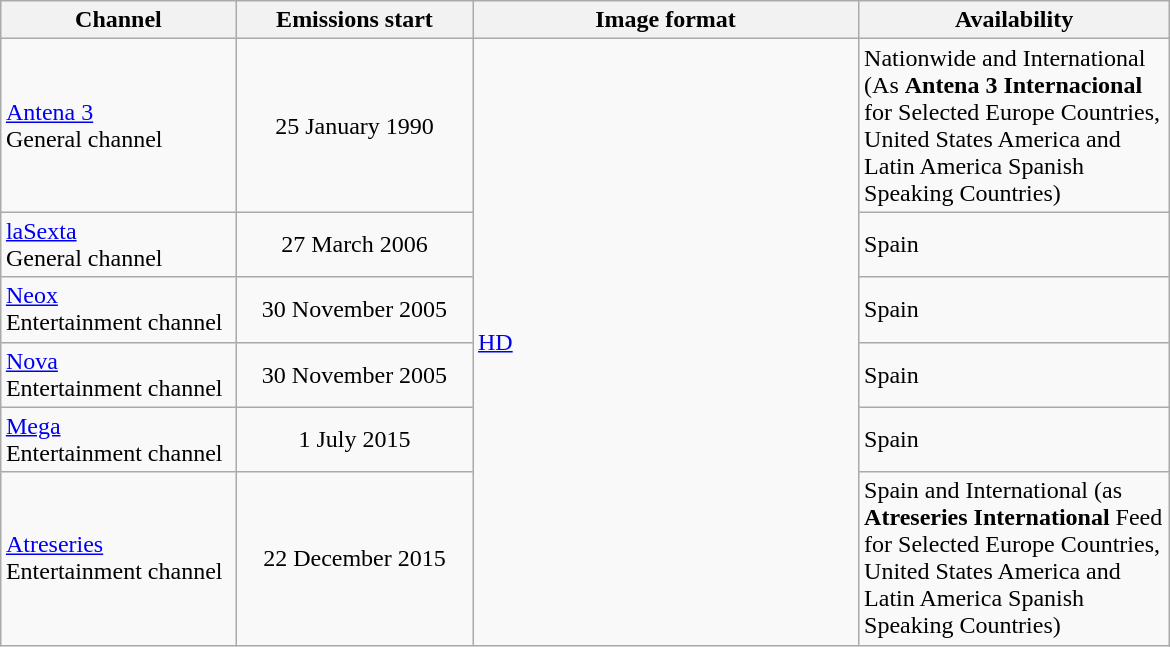<table class="wikitable" style="margin: 1em auto;">
<tr>
<th width="150">Channel</th>
<th width="150">Emissions start</th>
<th width="250">Image format</th>
<th width="200">Availability</th>
</tr>
<tr>
<td><a href='#'>Antena 3</a><br>General channel</td>
<td align = "center">25 January 1990</td>
<td rowspan=6><a href='#'>HD</a></td>
<td>Nationwide and International (As  <strong>Antena 3 Internacional</strong> for Selected Europe Countries, United States America and Latin America Spanish Speaking Countries)</td>
</tr>
<tr>
<td><a href='#'>laSexta</a><br>General channel</td>
<td align = "center">27 March 2006</td>
<td>Spain</td>
</tr>
<tr>
<td><a href='#'>Neox</a><br>Entertainment channel</td>
<td align = "center">30 November 2005</td>
<td>Spain</td>
</tr>
<tr>
<td><a href='#'>Nova</a><br>Entertainment channel</td>
<td align = "center">30 November 2005</td>
<td>Spain</td>
</tr>
<tr>
<td><a href='#'>Mega</a><br>Entertainment channel</td>
<td align = "center">1 July 2015</td>
<td>Spain</td>
</tr>
<tr>
<td><a href='#'>Atreseries</a><br>Entertainment channel</td>
<td align = "center">22 December 2015</td>
<td>Spain and International (as <strong>Atreseries International</strong> Feed for Selected Europe Countries, United States America and Latin America Spanish Speaking Countries)</td>
</tr>
</table>
